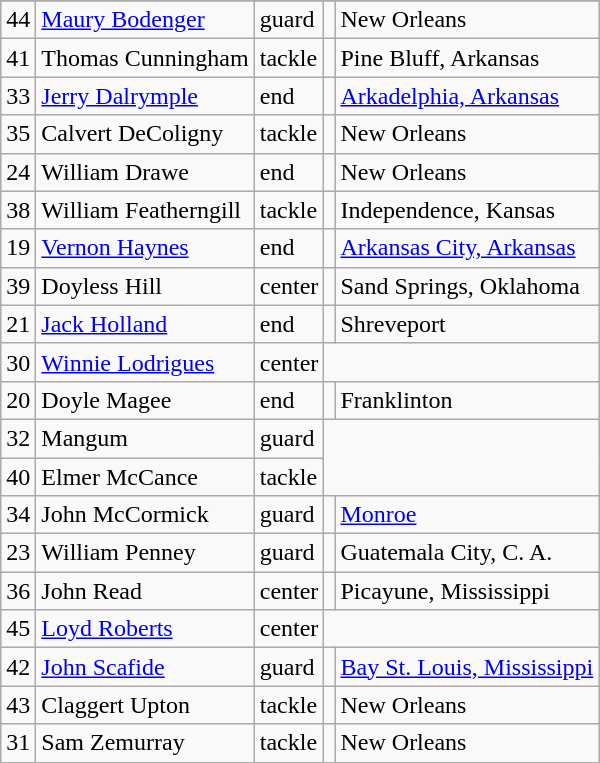<table class="wikitable">
<tr>
</tr>
<tr>
<td>44</td>
<td><a href='#'>Maury Bodenger</a></td>
<td>guard</td>
<td></td>
<td>New Orleans</td>
</tr>
<tr>
<td>41</td>
<td>Thomas Cunningham</td>
<td>tackle</td>
<td></td>
<td>Pine Bluff, Arkansas</td>
</tr>
<tr>
<td>33</td>
<td><a href='#'>Jerry Dalrymple</a></td>
<td>end</td>
<td></td>
<td><a href='#'>Arkadelphia, Arkansas</a></td>
</tr>
<tr>
<td>35</td>
<td>Calvert DeColigny</td>
<td>tackle</td>
<td></td>
<td>New Orleans</td>
</tr>
<tr>
<td>24</td>
<td>William Drawe</td>
<td>end</td>
<td></td>
<td>New Orleans</td>
</tr>
<tr>
<td>38</td>
<td>William Featherngill</td>
<td>tackle</td>
<td></td>
<td>Independence, Kansas</td>
</tr>
<tr>
<td>19</td>
<td><a href='#'>Vernon Haynes</a></td>
<td>end</td>
<td></td>
<td><a href='#'>Arkansas City, Arkansas</a></td>
</tr>
<tr>
<td>39</td>
<td>Doyless Hill</td>
<td>center</td>
<td></td>
<td>Sand Springs, Oklahoma</td>
</tr>
<tr>
<td>21</td>
<td><a href='#'>Jack Holland</a></td>
<td>end</td>
<td></td>
<td>Shreveport</td>
</tr>
<tr>
<td>30</td>
<td><a href='#'>Winnie Lodrigues</a></td>
<td>center</td>
</tr>
<tr>
<td>20</td>
<td>Doyle Magee</td>
<td>end</td>
<td></td>
<td>Franklinton</td>
</tr>
<tr>
<td>32</td>
<td>Mangum</td>
<td>guard</td>
</tr>
<tr>
<td>40</td>
<td>Elmer McCance</td>
<td>tackle</td>
</tr>
<tr>
<td>34</td>
<td>John McCormick</td>
<td>guard</td>
<td></td>
<td><a href='#'>Monroe</a></td>
</tr>
<tr>
<td>23</td>
<td>William Penney</td>
<td>guard</td>
<td></td>
<td>Guatemala City, C. A.</td>
</tr>
<tr>
<td>36</td>
<td>John Read</td>
<td>center</td>
<td></td>
<td>Picayune, Mississippi</td>
</tr>
<tr>
<td>45</td>
<td><a href='#'>Loyd Roberts</a></td>
<td>center</td>
</tr>
<tr>
<td>42</td>
<td><a href='#'>John Scafide</a></td>
<td>guard</td>
<td></td>
<td><a href='#'>Bay St. Louis, Mississippi</a></td>
</tr>
<tr>
<td>43</td>
<td>Claggert Upton</td>
<td>tackle</td>
<td></td>
<td>New Orleans</td>
</tr>
<tr>
<td>31</td>
<td>Sam Zemurray</td>
<td>tackle</td>
<td></td>
<td>New Orleans</td>
</tr>
<tr>
</tr>
</table>
